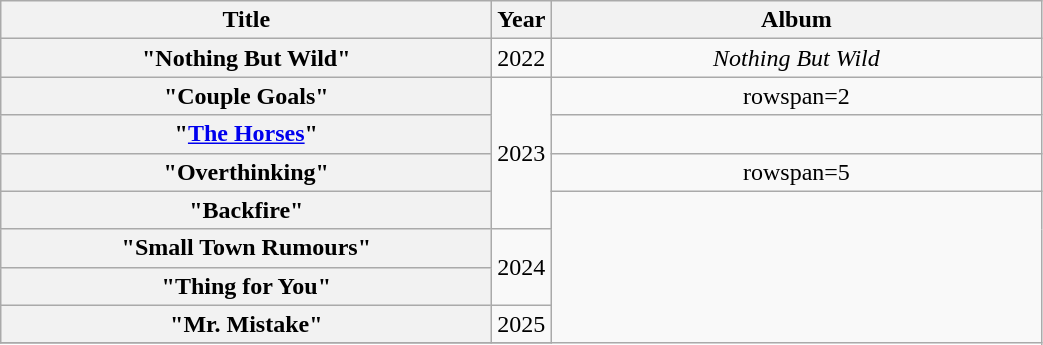<table class="wikitable plainrowheaders" style="text-align:center;">
<tr>
<th rowspan="1" style="width:20em;">Title</th>
<th rowspan="1" style="width:1em;">Year</th>
<th rowspan="1" style="width:20em;">Album</th>
</tr>
<tr>
<th scope="row">"Nothing But Wild"</th>
<td>2022</td>
<td><em>Nothing But Wild</em></td>
</tr>
<tr>
<th scope="row">"Couple Goals"</th>
<td rowspan=4>2023</td>
<td>rowspan=2 </td>
</tr>
<tr>
<th scope="row">"<a href='#'>The Horses</a>"<br> </th>
</tr>
<tr>
<th scope="row">"Overthinking"</th>
<td>rowspan=5 </td>
</tr>
<tr>
<th scope="row">"Backfire"</th>
</tr>
<tr>
<th scope="row">"Small Town Rumours"</th>
<td rowspan=2>2024</td>
</tr>
<tr>
<th scope="row">"Thing for You"</th>
</tr>
<tr>
<th scope="row">"Mr. Mistake"</th>
<td rowspan=1>2025</td>
</tr>
<tr>
</tr>
</table>
